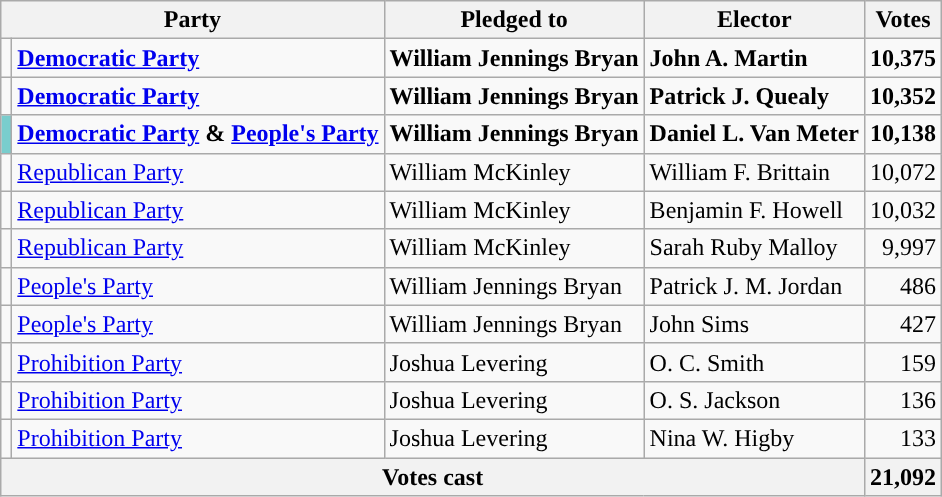<table class="wikitable">
<tr>
<th colspan=2>Party</th>
<th>Pledged to</th>
<th>Elector</th>
<th>Votes</th>
</tr>
<tr style="font-weight:bold">
<td></td>
<td><a href='#'>Democratic Party</a></td>
<td>William Jennings Bryan</td>
<td>John A. Martin</td>
<td align="right">10,375</td>
</tr>
<tr style="font-weight:bold">
<td></td>
<td><a href='#'>Democratic Party</a></td>
<td>William Jennings Bryan</td>
<td>Patrick J. Quealy</td>
<td align="right">10,352</td>
</tr>
<tr style="font-weight:bold">
<td bgcolor=#79CDCD></td>
<td><a href='#'>Democratic Party</a> & <a href='#'>People's Party</a></td>
<td>William Jennings Bryan</td>
<td>Daniel L. Van Meter</td>
<td align="right">10,138</td>
</tr>
<tr>
<td></td>
<td><a href='#'>Republican Party</a></td>
<td>William McKinley</td>
<td>William F. Brittain</td>
<td align="right">10,072</td>
</tr>
<tr>
<td></td>
<td><a href='#'>Republican Party</a></td>
<td>William McKinley</td>
<td>Benjamin F. Howell</td>
<td align="right">10,032</td>
</tr>
<tr>
<td></td>
<td><a href='#'>Republican Party</a></td>
<td>William McKinley</td>
<td>Sarah Ruby Malloy</td>
<td align="right">9,997</td>
</tr>
<tr>
<td></td>
<td><a href='#'>People's Party</a></td>
<td>William Jennings Bryan</td>
<td>Patrick J. M. Jordan</td>
<td align="right">486</td>
</tr>
<tr>
<td></td>
<td><a href='#'>People's Party</a></td>
<td>William Jennings Bryan</td>
<td>John Sims</td>
<td align="right">427</td>
</tr>
<tr>
<td></td>
<td><a href='#'>Prohibition Party</a></td>
<td>Joshua Levering</td>
<td>O. C. Smith</td>
<td align="right">159</td>
</tr>
<tr>
<td></td>
<td><a href='#'>Prohibition Party</a></td>
<td>Joshua Levering</td>
<td>O. S. Jackson</td>
<td align="right">136</td>
</tr>
<tr>
<td></td>
<td><a href='#'>Prohibition Party</a></td>
<td>Joshua Levering</td>
<td>Nina W. Higby</td>
<td align="right">133</td>
</tr>
<tr>
<th colspan="4">Votes cast</th>
<th>21,092</th>
</tr>
</table>
